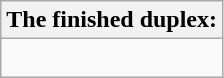<table class="wikitable">
<tr>
<th>The finished duplex:</th>
</tr>
<tr>
<td><br></td>
</tr>
</table>
